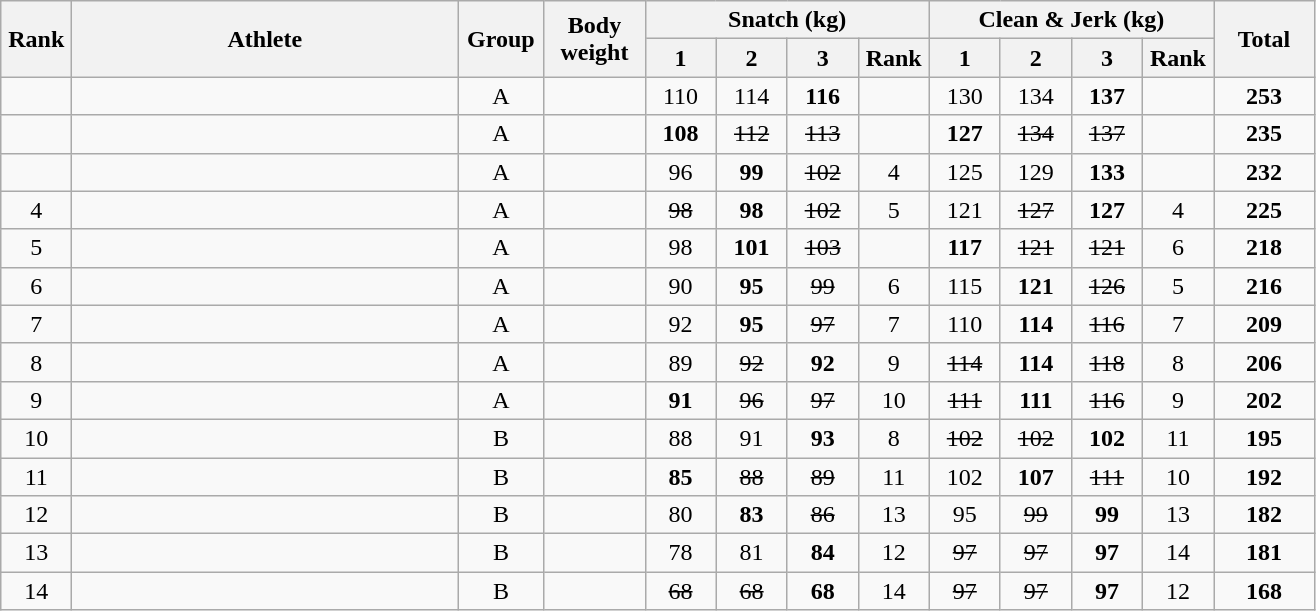<table class = "wikitable" style="text-align:center;">
<tr>
<th rowspan=2 width=40>Rank</th>
<th rowspan=2 width=250>Athlete</th>
<th rowspan=2 width=50>Group</th>
<th rowspan=2 width=60>Body weight</th>
<th colspan=4>Snatch (kg)</th>
<th colspan=4>Clean & Jerk (kg)</th>
<th rowspan=2 width=60>Total</th>
</tr>
<tr>
<th width=40>1</th>
<th width=40>2</th>
<th width=40>3</th>
<th width=40>Rank</th>
<th width=40>1</th>
<th width=40>2</th>
<th width=40>3</th>
<th width=40>Rank</th>
</tr>
<tr>
<td></td>
<td align=left></td>
<td>A</td>
<td></td>
<td>110</td>
<td>114</td>
<td><strong>116</strong></td>
<td></td>
<td>130</td>
<td>134</td>
<td><strong>137</strong></td>
<td></td>
<td><strong>253</strong></td>
</tr>
<tr>
<td></td>
<td align=left></td>
<td>A</td>
<td></td>
<td><strong>108</strong></td>
<td><s>112</s></td>
<td><s>113</s></td>
<td></td>
<td><strong>127</strong></td>
<td><s>134</s></td>
<td><s>137</s></td>
<td></td>
<td><strong>235</strong></td>
</tr>
<tr>
<td></td>
<td align=left></td>
<td>A</td>
<td></td>
<td>96</td>
<td><strong>99</strong></td>
<td><s>102</s></td>
<td>4</td>
<td>125</td>
<td>129</td>
<td><strong>133</strong></td>
<td></td>
<td><strong>232</strong></td>
</tr>
<tr>
<td>4</td>
<td align=left></td>
<td>A</td>
<td></td>
<td><s>98</s></td>
<td><strong>98</strong></td>
<td><s>102</s></td>
<td>5</td>
<td>121</td>
<td><s>127</s></td>
<td><strong>127</strong></td>
<td>4</td>
<td><strong>225</strong></td>
</tr>
<tr>
<td>5</td>
<td align=left></td>
<td>A</td>
<td></td>
<td>98</td>
<td><strong>101</strong></td>
<td><s>103</s></td>
<td></td>
<td><strong>117</strong></td>
<td><s>121</s></td>
<td><s>121</s></td>
<td>6</td>
<td><strong>218</strong></td>
</tr>
<tr>
<td>6</td>
<td align=left></td>
<td>A</td>
<td></td>
<td>90</td>
<td><strong>95</strong></td>
<td><s>99</s></td>
<td>6</td>
<td>115</td>
<td><strong>121</strong></td>
<td><s>126</s></td>
<td>5</td>
<td><strong>216</strong></td>
</tr>
<tr>
<td>7</td>
<td align=left></td>
<td>A</td>
<td></td>
<td>92</td>
<td><strong>95</strong></td>
<td><s>97</s></td>
<td>7</td>
<td>110</td>
<td><strong>114</strong></td>
<td><s>116</s></td>
<td>7</td>
<td><strong>209</strong></td>
</tr>
<tr>
<td>8</td>
<td align=left></td>
<td>A</td>
<td></td>
<td>89</td>
<td><s>92</s></td>
<td><strong>92</strong></td>
<td>9</td>
<td><s>114</s></td>
<td><strong>114</strong></td>
<td><s>118</s></td>
<td>8</td>
<td><strong>206</strong></td>
</tr>
<tr>
<td>9</td>
<td align=left></td>
<td>A</td>
<td></td>
<td><strong>91</strong></td>
<td><s>96</s></td>
<td><s>97</s></td>
<td>10</td>
<td><s>111</s></td>
<td><strong>111</strong></td>
<td><s>116</s></td>
<td>9</td>
<td><strong>202</strong></td>
</tr>
<tr>
<td>10</td>
<td align=left></td>
<td>B</td>
<td></td>
<td>88</td>
<td>91</td>
<td><strong>93</strong></td>
<td>8</td>
<td><s>102</s></td>
<td><s>102</s></td>
<td><strong>102</strong></td>
<td>11</td>
<td><strong>195</strong></td>
</tr>
<tr>
<td>11</td>
<td align=left></td>
<td>B</td>
<td></td>
<td><strong>85</strong></td>
<td><s>88</s></td>
<td><s>89</s></td>
<td>11</td>
<td>102</td>
<td><strong>107</strong></td>
<td><s>111</s></td>
<td>10</td>
<td><strong>192</strong></td>
</tr>
<tr>
<td>12</td>
<td align=left></td>
<td>B</td>
<td></td>
<td>80</td>
<td><strong>83</strong></td>
<td><s>86</s></td>
<td>13</td>
<td>95</td>
<td><s>99</s></td>
<td><strong>99</strong></td>
<td>13</td>
<td><strong>182</strong></td>
</tr>
<tr>
<td>13</td>
<td align=left></td>
<td>B</td>
<td></td>
<td>78</td>
<td>81</td>
<td><strong>84</strong></td>
<td>12</td>
<td><s>97</s></td>
<td><s>97</s></td>
<td><strong>97</strong></td>
<td>14</td>
<td><strong>181</strong></td>
</tr>
<tr>
<td>14</td>
<td align=left></td>
<td>B</td>
<td></td>
<td><s>68</s></td>
<td><s>68</s></td>
<td><strong>68</strong></td>
<td>14</td>
<td><s>97</s></td>
<td><s>97</s></td>
<td><strong>97</strong></td>
<td>12</td>
<td><strong>168</strong></td>
</tr>
</table>
